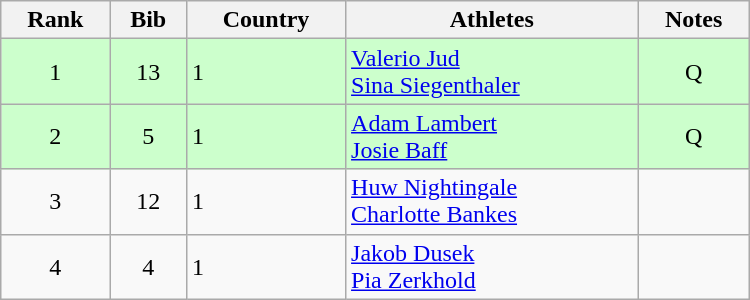<table class="wikitable" style="text-align:center; width:500px">
<tr>
<th>Rank</th>
<th>Bib</th>
<th>Country</th>
<th>Athletes</th>
<th>Notes</th>
</tr>
<tr bgcolor=ccffcc>
<td>1</td>
<td>13</td>
<td align=left> 1</td>
<td align=left><a href='#'>Valerio Jud</a><br><a href='#'>Sina Siegenthaler</a></td>
<td>Q</td>
</tr>
<tr bgcolor=ccffcc>
<td>2</td>
<td>5</td>
<td align=left> 1</td>
<td align=left><a href='#'>Adam Lambert</a><br><a href='#'>Josie Baff</a></td>
<td>Q</td>
</tr>
<tr>
<td>3</td>
<td>12</td>
<td align=left> 1</td>
<td align=left><a href='#'>Huw Nightingale</a><br><a href='#'>Charlotte Bankes</a></td>
<td></td>
</tr>
<tr>
<td>4</td>
<td>4</td>
<td align=left> 1</td>
<td align=left><a href='#'>Jakob Dusek</a><br><a href='#'>Pia Zerkhold</a></td>
<td></td>
</tr>
</table>
